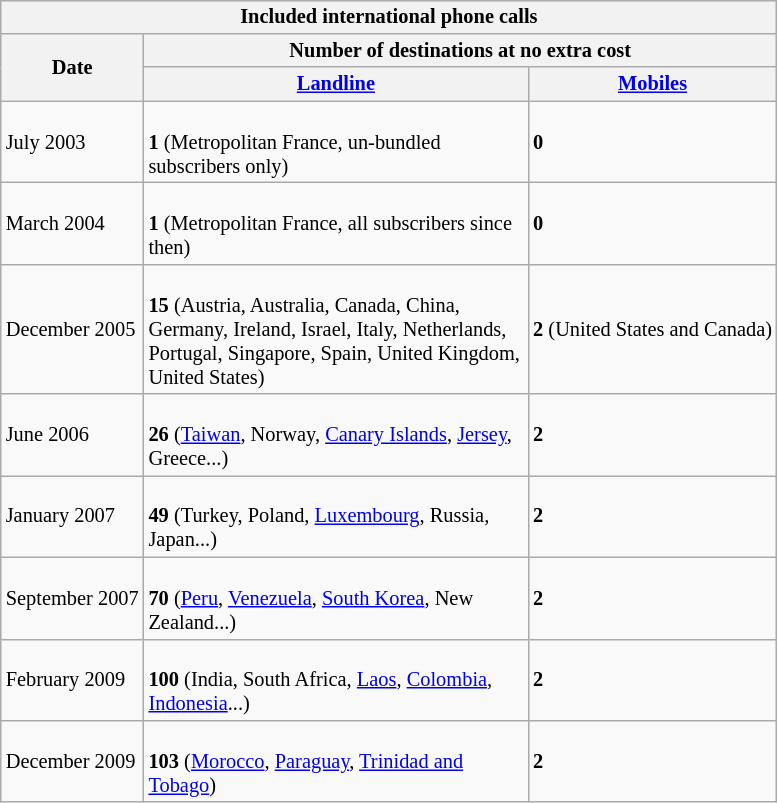<table class="wikitable" style="font-size: 85%; text-align: left; float: right;">
<tr>
<th colspan="3">Included international phone calls</th>
</tr>
<tr>
<th rowspan="2">Date</th>
<th colspan="2">Number of destinations at no extra cost</th>
</tr>
<tr>
<th scope="col" style="width:250px;"><a href='#'>Landline</a></th>
<th><a href='#'>Mobiles</a></th>
</tr>
<tr>
<td>July 2003</td>
<td><br><strong>1</strong> (Metropolitan France, un-bundled subscribers only)</td>
<td><strong>0</strong></td>
</tr>
<tr>
<td>March 2004</td>
<td><br><strong>1</strong> (Metropolitan France, all subscribers since then)</td>
<td><strong>0</strong></td>
</tr>
<tr>
<td>December 2005</td>
<td><br><strong>15</strong> (Austria, Australia, Canada, China, Germany, Ireland, Israel, Italy, Netherlands, Portugal, Singapore, Spain, United Kingdom, United States)</td>
<td><strong>2</strong> (United States and Canada)</td>
</tr>
<tr>
<td>June 2006</td>
<td><br><strong>26</strong> (<a href='#'>Taiwan</a>, Norway, <a href='#'>Canary Islands</a>, <a href='#'>Jersey</a>, Greece...)</td>
<td><strong>2</strong></td>
</tr>
<tr>
<td>January 2007</td>
<td><br><strong>49</strong> (Turkey, Poland, <a href='#'>Luxembourg</a>, Russia, Japan...)</td>
<td><strong>2</strong></td>
</tr>
<tr>
<td>September 2007</td>
<td><br><strong>70</strong> (<a href='#'>Peru</a>, <a href='#'>Venezuela</a>, <a href='#'>South Korea</a>, New Zealand...)</td>
<td><strong>2</strong></td>
</tr>
<tr>
<td>February 2009</td>
<td><br><strong>100</strong> (India, South Africa, <a href='#'>Laos</a>, <a href='#'>Colombia</a>, <a href='#'>Indonesia</a>...)</td>
<td><strong>2</strong></td>
</tr>
<tr>
<td>December 2009</td>
<td><br><strong>103</strong> (<a href='#'>Morocco</a>, <a href='#'>Paraguay</a>, <a href='#'>Trinidad and Tobago</a>)</td>
<td><strong>2</strong></td>
</tr>
</table>
